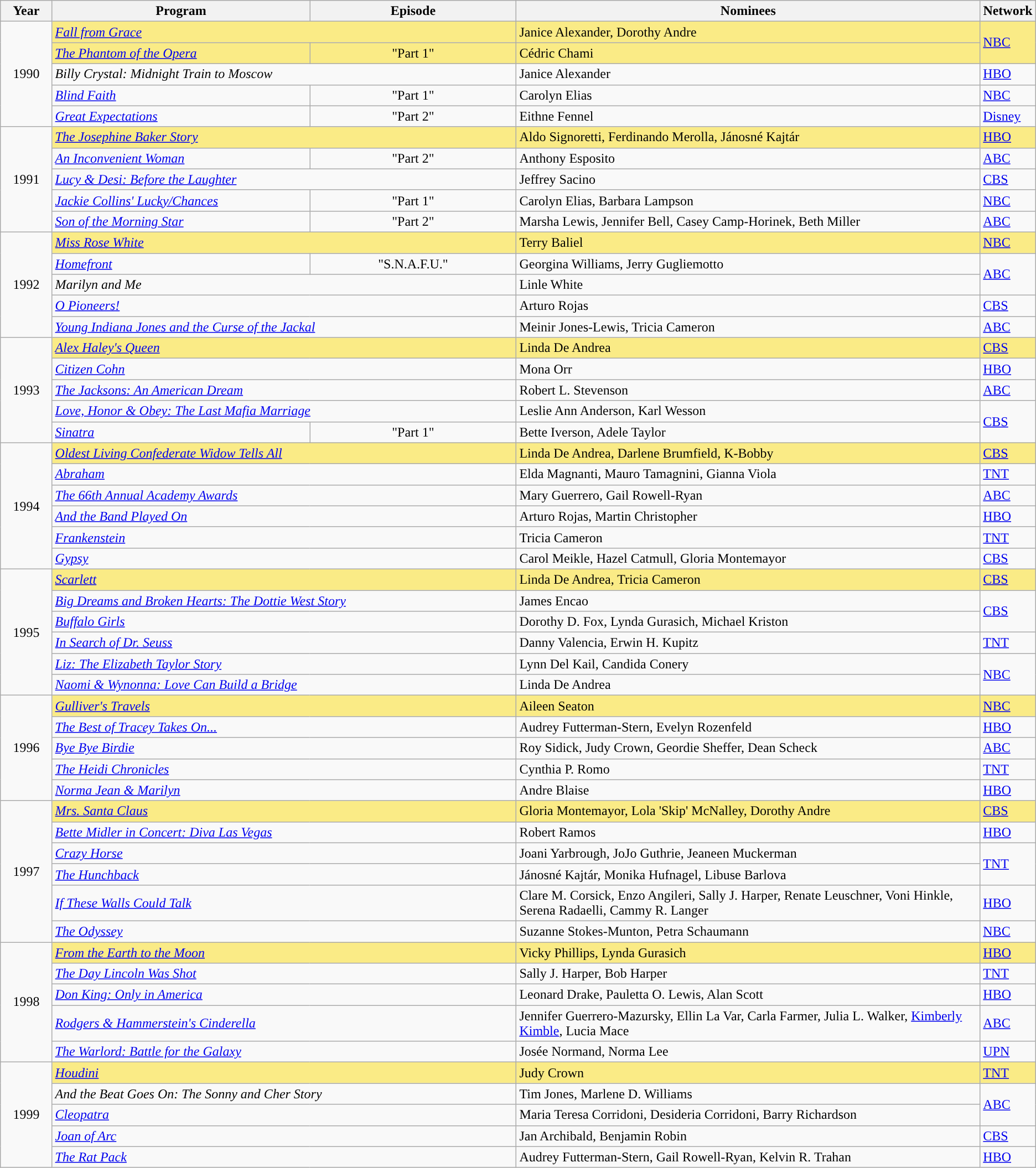<table class="wikitable">
<tr>
<th width="5%">Year</th>
<th width="25%">Program</th>
<th width="20%">Episode</th>
<th width="45%">Nominees</th>
<th width="5%">Network</th>
</tr>
<tr>
<td rowspan="5" style="text-align:center;">1990<br></td>
<td style="background:#FAEB86;" colspan=2><em><a href='#'>Fall from Grace</a></em></td>
<td style="background:#FAEB86;">Janice Alexander, Dorothy Andre</td>
<td style="background:#FAEB86;" rowspan=2><a href='#'>NBC</a></td>
</tr>
<tr>
<td style="background:#FAEB86;"><em><a href='#'>The Phantom of the Opera</a></em></td>
<td style="background:#FAEB86;" align=center>"Part 1"</td>
<td style="background:#FAEB86;">Cédric Chami</td>
</tr>
<tr>
<td colspan=2><em>Billy Crystal: Midnight Train to Moscow</em></td>
<td>Janice Alexander</td>
<td><a href='#'>HBO</a></td>
</tr>
<tr>
<td><em><a href='#'>Blind Faith</a></em></td>
<td align=center>"Part 1"</td>
<td>Carolyn Elias</td>
<td><a href='#'>NBC</a></td>
</tr>
<tr>
<td><em><a href='#'>Great Expectations</a></em></td>
<td align=center>"Part 2"</td>
<td>Eithne Fennel</td>
<td><a href='#'>Disney</a></td>
</tr>
<tr>
<td rowspan="5" style="text-align:center;">1991<br></td>
<td style="background:#FAEB86;" colspan=2><em><a href='#'>The Josephine Baker Story</a></em></td>
<td style="background:#FAEB86;">Aldo Signoretti, Ferdinando Merolla, Jánosné Kajtár</td>
<td style="background:#FAEB86;"><a href='#'>HBO</a></td>
</tr>
<tr>
<td><em><a href='#'>An Inconvenient Woman</a></em></td>
<td align=center>"Part 2"</td>
<td>Anthony Esposito</td>
<td><a href='#'>ABC</a></td>
</tr>
<tr>
<td colspan=2><em><a href='#'>Lucy & Desi: Before the Laughter</a></em></td>
<td>Jeffrey Sacino</td>
<td><a href='#'>CBS</a></td>
</tr>
<tr>
<td><em><a href='#'>Jackie Collins' Lucky/Chances</a></em></td>
<td align=center>"Part 1"</td>
<td>Carolyn Elias, Barbara Lampson</td>
<td><a href='#'>NBC</a></td>
</tr>
<tr>
<td><em><a href='#'>Son of the Morning Star</a></em></td>
<td align=center>"Part 2"</td>
<td>Marsha Lewis, Jennifer Bell, Casey Camp-Horinek, Beth Miller</td>
<td><a href='#'>ABC</a></td>
</tr>
<tr>
<td rowspan="5" style="text-align:center;">1992<br></td>
<td style="background:#FAEB86;" colspan=2><em><a href='#'>Miss Rose White</a></em></td>
<td style="background:#FAEB86;">Terry Baliel</td>
<td style="background:#FAEB86;"><a href='#'>NBC</a></td>
</tr>
<tr>
<td><em><a href='#'>Homefront</a></em></td>
<td align=center>"S.N.A.F.U."</td>
<td>Georgina Williams, Jerry Gugliemotto</td>
<td rowspan=2><a href='#'>ABC</a></td>
</tr>
<tr>
<td colspan=2><em>Marilyn and Me</em></td>
<td>Linle White</td>
</tr>
<tr>
<td colspan=2><em><a href='#'>O Pioneers!</a></em></td>
<td>Arturo Rojas</td>
<td><a href='#'>CBS</a></td>
</tr>
<tr>
<td colspan=2><em><a href='#'>Young Indiana Jones and the Curse of the Jackal</a></em></td>
<td>Meinir Jones-Lewis, Tricia Cameron</td>
<td><a href='#'>ABC</a></td>
</tr>
<tr>
<td rowspan="5" style="text-align:center;">1993<br></td>
<td style="background:#FAEB86;" colspan=2><em><a href='#'>Alex Haley's Queen</a></em></td>
<td style="background:#FAEB86;">Linda De Andrea</td>
<td style="background:#FAEB86;"><a href='#'>CBS</a></td>
</tr>
<tr>
<td colspan=2><em><a href='#'>Citizen Cohn</a></em></td>
<td>Mona Orr</td>
<td><a href='#'>HBO</a></td>
</tr>
<tr>
<td colspan=2><em><a href='#'>The Jacksons: An American Dream</a></em></td>
<td>Robert L. Stevenson</td>
<td><a href='#'>ABC</a></td>
</tr>
<tr>
<td colspan=2><em><a href='#'>Love, Honor & Obey: The Last Mafia Marriage</a></em></td>
<td>Leslie Ann Anderson, Karl Wesson</td>
<td rowspan=2><a href='#'>CBS</a></td>
</tr>
<tr>
<td><em><a href='#'>Sinatra</a></em></td>
<td align=center>"Part 1"</td>
<td>Bette Iverson, Adele Taylor</td>
</tr>
<tr>
<td rowspan="6" style="text-align:center;">1994<br></td>
<td style="background:#FAEB86;" colspan=2><em><a href='#'>Oldest Living Confederate Widow Tells All</a></em></td>
<td style="background:#FAEB86;">Linda De Andrea, Darlene Brumfield, K-Bobby</td>
<td style="background:#FAEB86;"><a href='#'>CBS</a></td>
</tr>
<tr>
<td colspan=2><em><a href='#'>Abraham</a></em></td>
<td>Elda Magnanti, Mauro Tamagnini, Gianna Viola</td>
<td><a href='#'>TNT</a></td>
</tr>
<tr>
<td colspan=2><em><a href='#'>The 66th Annual Academy Awards</a></em></td>
<td>Mary Guerrero, Gail Rowell-Ryan</td>
<td><a href='#'>ABC</a></td>
</tr>
<tr>
<td colspan=2><em><a href='#'>And the Band Played On</a></em></td>
<td>Arturo Rojas, Martin Christopher</td>
<td><a href='#'>HBO</a></td>
</tr>
<tr>
<td colspan=2><em><a href='#'>Frankenstein</a></em></td>
<td>Tricia Cameron</td>
<td><a href='#'>TNT</a></td>
</tr>
<tr>
<td colspan=2><em><a href='#'>Gypsy</a></em></td>
<td>Carol Meikle, Hazel Catmull, Gloria Montemayor</td>
<td><a href='#'>CBS</a></td>
</tr>
<tr>
<td rowspan="6" style="text-align:center;">1995<br></td>
<td style="background:#FAEB86;" colspan=2><em><a href='#'>Scarlett</a></em></td>
<td style="background:#FAEB86;">Linda De Andrea, Tricia Cameron</td>
<td style="background:#FAEB86;"><a href='#'>CBS</a></td>
</tr>
<tr>
<td colspan=2><em><a href='#'>Big Dreams and Broken Hearts: The Dottie West Story</a></em></td>
<td>James Encao</td>
<td rowspan=2><a href='#'>CBS</a></td>
</tr>
<tr>
<td colspan=2><em><a href='#'>Buffalo Girls</a></em></td>
<td>Dorothy D. Fox, Lynda Gurasich, Michael Kriston</td>
</tr>
<tr>
<td colspan=2><em><a href='#'>In Search of Dr. Seuss</a></em></td>
<td>Danny Valencia, Erwin H. Kupitz</td>
<td><a href='#'>TNT</a></td>
</tr>
<tr>
<td colspan=2><em><a href='#'>Liz: The Elizabeth Taylor Story</a></em></td>
<td>Lynn Del Kail, Candida Conery</td>
<td rowspan=2><a href='#'>NBC</a></td>
</tr>
<tr>
<td colspan=2><em><a href='#'>Naomi & Wynonna: Love Can Build a Bridge</a></em></td>
<td>Linda De Andrea</td>
</tr>
<tr>
<td rowspan="5" style="text-align:center;">1996<br></td>
<td style="background:#FAEB86;" colspan=2><em><a href='#'>Gulliver's Travels</a></em></td>
<td style="background:#FAEB86;">Aileen Seaton</td>
<td style="background:#FAEB86;"><a href='#'>NBC</a></td>
</tr>
<tr>
<td colspan=2><em><a href='#'>The Best of Tracey Takes On...</a></em></td>
<td>Audrey Futterman-Stern, Evelyn Rozenfeld</td>
<td><a href='#'>HBO</a></td>
</tr>
<tr>
<td colspan=2><em><a href='#'>Bye Bye Birdie</a></em></td>
<td>Roy Sidick, Judy Crown, Geordie Sheffer, Dean Scheck</td>
<td><a href='#'>ABC</a></td>
</tr>
<tr>
<td colspan=2><em><a href='#'>The Heidi Chronicles</a></em></td>
<td>Cynthia P. Romo</td>
<td><a href='#'>TNT</a></td>
</tr>
<tr>
<td colspan=2><em><a href='#'>Norma Jean & Marilyn</a></em></td>
<td>Andre Blaise</td>
<td><a href='#'>HBO</a></td>
</tr>
<tr>
<td rowspan="6" style="text-align:center;">1997<br></td>
<td style="background:#FAEB86;" colspan=2><em><a href='#'>Mrs. Santa Claus</a></em></td>
<td style="background:#FAEB86;">Gloria Montemayor, Lola 'Skip' McNalley, Dorothy Andre</td>
<td style="background:#FAEB86;"><a href='#'>CBS</a></td>
</tr>
<tr>
<td colspan=2><em><a href='#'>Bette Midler in Concert: Diva Las Vegas</a></em></td>
<td>Robert Ramos</td>
<td><a href='#'>HBO</a></td>
</tr>
<tr>
<td colspan=2><em><a href='#'>Crazy Horse</a></em></td>
<td>Joani Yarbrough, JoJo Guthrie, Jeaneen Muckerman</td>
<td rowspan=2><a href='#'>TNT</a></td>
</tr>
<tr>
<td colspan=2><em><a href='#'>The Hunchback</a></em></td>
<td>Jánosné Kajtár, Monika Hufnagel, Libuse Barlova</td>
</tr>
<tr>
<td colspan=2><em><a href='#'>If These Walls Could Talk</a></em></td>
<td>Clare M. Corsick, Enzo Angileri, Sally J. Harper, Renate Leuschner, Voni Hinkle, Serena Radaelli, Cammy R. Langer</td>
<td><a href='#'>HBO</a></td>
</tr>
<tr>
<td colspan=2><em><a href='#'>The Odyssey</a></em></td>
<td>Suzanne Stokes-Munton, Petra Schaumann</td>
<td><a href='#'>NBC</a></td>
</tr>
<tr>
<td rowspan="5" style="text-align:center;">1998<br></td>
<td style="background:#FAEB86;" colspan=2><em><a href='#'>From the Earth to the Moon</a></em></td>
<td style="background:#FAEB86;">Vicky Phillips, Lynda Gurasich</td>
<td style="background:#FAEB86;"><a href='#'>HBO</a></td>
</tr>
<tr>
<td colspan=2><em><a href='#'>The Day Lincoln Was Shot</a></em></td>
<td>Sally J. Harper, Bob Harper</td>
<td><a href='#'>TNT</a></td>
</tr>
<tr>
<td colspan=2><em><a href='#'>Don King: Only in America</a></em></td>
<td>Leonard Drake, Pauletta O. Lewis, Alan Scott</td>
<td><a href='#'>HBO</a></td>
</tr>
<tr>
<td colspan=2><em><a href='#'>Rodgers & Hammerstein's Cinderella</a></em></td>
<td>Jennifer Guerrero-Mazursky, Ellin La Var, Carla Farmer, Julia L. Walker, <a href='#'>Kimberly Kimble</a>, Lucia Mace</td>
<td><a href='#'>ABC</a></td>
</tr>
<tr>
<td colspan=2><em><a href='#'>The Warlord: Battle for the Galaxy</a></em></td>
<td>Josée Normand, Norma Lee</td>
<td><a href='#'>UPN</a></td>
</tr>
<tr>
<td rowspan="5" style="text-align:center;">1999<br></td>
<td style="background:#FAEB86;" colspan=2><em><a href='#'>Houdini</a></em></td>
<td style="background:#FAEB86;">Judy Crown</td>
<td style="background:#FAEB86;"><a href='#'>TNT</a></td>
</tr>
<tr>
<td colspan=2><em>And the Beat Goes On: The Sonny and Cher Story</em></td>
<td>Tim Jones, Marlene D. Williams</td>
<td rowspan=2><a href='#'>ABC</a></td>
</tr>
<tr>
<td colspan=2><em><a href='#'>Cleopatra</a></em></td>
<td>Maria Teresa Corridoni, Desideria Corridoni, Barry Richardson</td>
</tr>
<tr>
<td colspan=2><em><a href='#'>Joan of Arc</a></em></td>
<td>Jan Archibald, Benjamin Robin</td>
<td><a href='#'>CBS</a></td>
</tr>
<tr>
<td colspan=2><em><a href='#'>The Rat Pack</a></em></td>
<td>Audrey Futterman-Stern, Gail Rowell-Ryan, Kelvin R. Trahan</td>
<td><a href='#'>HBO</a></td>
</tr>
</table>
